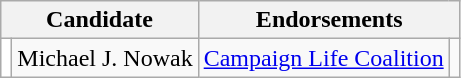<table class="wikitable">
<tr>
<th colspan="2" align="center">Candidate</th>
<th colspan="2" align="center">Endorsements</th>
</tr>
<tr>
<td style="background-color:#FFFFFF;"></td>
<td style="text-align:left;">Michael J. Nowak</td>
<td><a href='#'>Campaign Life Coalition</a></td>
<td></td>
</tr>
</table>
